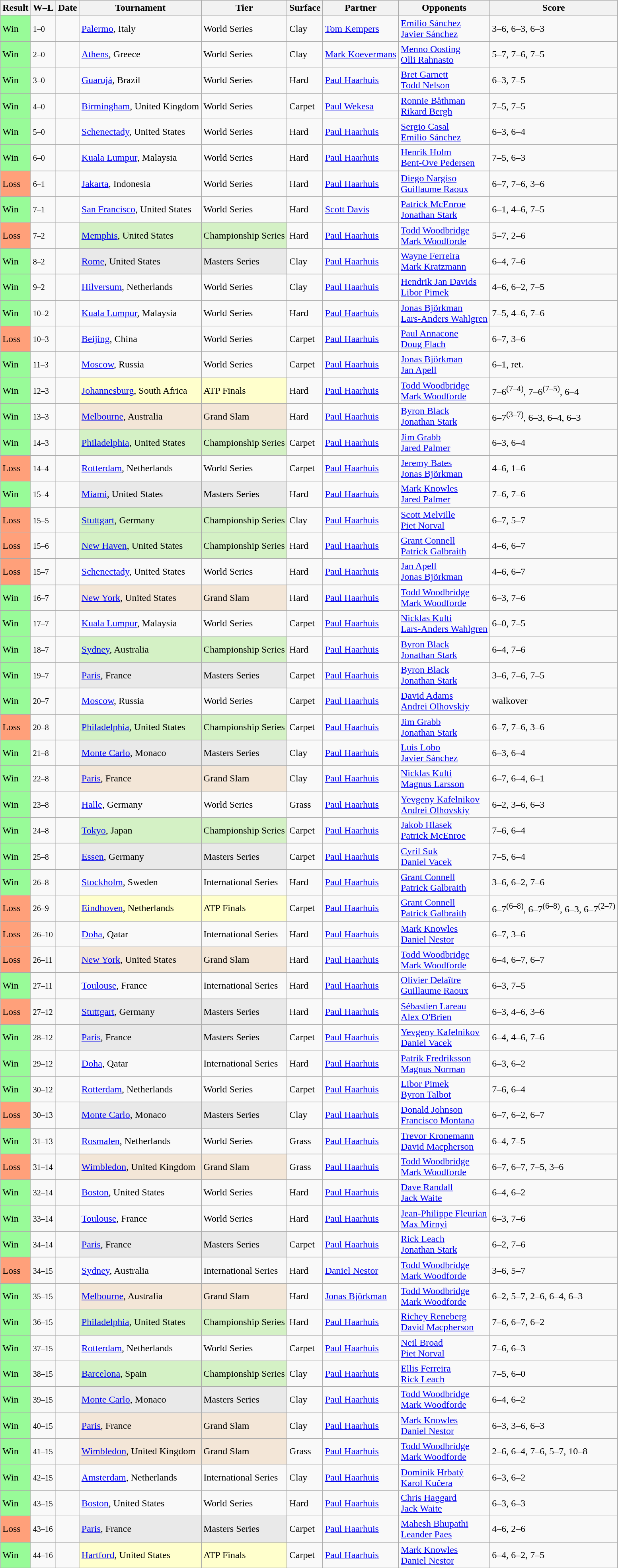<table class="sortable wikitable">
<tr>
<th>Result</th>
<th class="unsortable">W–L</th>
<th>Date</th>
<th>Tournament</th>
<th>Tier</th>
<th>Surface</th>
<th>Partner</th>
<th>Opponents</th>
<th class="unsortable">Score</th>
</tr>
<tr>
<td style="background:#98fb98;">Win</td>
<td><small>1–0</small></td>
<td><a href='#'></a></td>
<td><a href='#'>Palermo</a>, Italy</td>
<td>World Series</td>
<td>Clay</td>
<td> <a href='#'>Tom Kempers</a></td>
<td> <a href='#'>Emilio Sánchez</a> <br>  <a href='#'>Javier Sánchez</a></td>
<td>3–6, 6–3, 6–3</td>
</tr>
<tr>
<td style="background:#98fb98;">Win</td>
<td><small>2–0</small></td>
<td><a href='#'></a></td>
<td><a href='#'>Athens</a>, Greece</td>
<td>World Series</td>
<td>Clay</td>
<td> <a href='#'>Mark Koevermans</a></td>
<td> <a href='#'>Menno Oosting</a> <br>  <a href='#'>Olli Rahnasto</a></td>
<td>5–7, 7–6, 7–5</td>
</tr>
<tr>
<td style="background:#98fb98;">Win</td>
<td><small>3–0</small></td>
<td><a href='#'></a></td>
<td><a href='#'>Guarujá</a>, Brazil</td>
<td>World Series</td>
<td>Hard</td>
<td> <a href='#'>Paul Haarhuis</a></td>
<td> <a href='#'>Bret Garnett</a> <br>  <a href='#'>Todd Nelson</a></td>
<td>6–3, 7–5</td>
</tr>
<tr>
<td style="background:#98fb98;">Win</td>
<td><small>4–0</small></td>
<td><a href='#'></a></td>
<td><a href='#'>Birmingham</a>, United Kingdom</td>
<td>World Series</td>
<td>Carpet</td>
<td> <a href='#'>Paul Wekesa</a></td>
<td> <a href='#'>Ronnie Båthman</a> <br>  <a href='#'>Rikard Bergh</a></td>
<td>7–5, 7–5</td>
</tr>
<tr>
<td style="background:#98fb98;">Win</td>
<td><small>5–0</small></td>
<td><a href='#'></a></td>
<td><a href='#'>Schenectady</a>, United States</td>
<td>World Series</td>
<td>Hard</td>
<td> <a href='#'>Paul Haarhuis</a></td>
<td> <a href='#'>Sergio Casal</a> <br>  <a href='#'>Emilio Sánchez</a></td>
<td>6–3, 6–4</td>
</tr>
<tr>
<td style="background:#98fb98;">Win</td>
<td><small>6–0</small></td>
<td><a href='#'></a></td>
<td><a href='#'>Kuala Lumpur</a>, Malaysia</td>
<td>World Series</td>
<td>Hard</td>
<td> <a href='#'>Paul Haarhuis</a></td>
<td> <a href='#'>Henrik Holm</a> <br>  <a href='#'>Bent-Ove Pedersen</a></td>
<td>7–5, 6–3</td>
</tr>
<tr>
<td style=background:#ffa07a>Loss</td>
<td><small>6–1</small></td>
<td><a href='#'></a></td>
<td><a href='#'>Jakarta</a>, Indonesia</td>
<td>World Series</td>
<td>Hard</td>
<td> <a href='#'>Paul Haarhuis</a></td>
<td> <a href='#'>Diego Nargiso</a> <br>  <a href='#'>Guillaume Raoux</a></td>
<td>6–7, 7–6, 3–6</td>
</tr>
<tr>
<td style="background:#98fb98;">Win</td>
<td><small>7–1</small></td>
<td><a href='#'></a></td>
<td><a href='#'>San Francisco</a>, United States</td>
<td>World Series</td>
<td>Hard</td>
<td> <a href='#'>Scott Davis</a></td>
<td> <a href='#'>Patrick McEnroe</a> <br>  <a href='#'>Jonathan Stark</a></td>
<td>6–1, 4–6, 7–5</td>
</tr>
<tr>
<td style=background:#ffa07a>Loss</td>
<td><small>7–2</small></td>
<td><a href='#'></a></td>
<td style="background:#d4f1c5;"><a href='#'>Memphis</a>, United States</td>
<td style="background:#d4f1c5;">Championship Series</td>
<td>Hard</td>
<td> <a href='#'>Paul Haarhuis</a></td>
<td> <a href='#'>Todd Woodbridge</a> <br>  <a href='#'>Mark Woodforde</a></td>
<td>5–7, 2–6</td>
</tr>
<tr>
<td style="background:#98fb98;">Win</td>
<td><small>8–2</small></td>
<td><a href='#'></a></td>
<td style="background:#e9e9e9;"><a href='#'>Rome</a>, United States</td>
<td style="background:#e9e9e9;">Masters Series</td>
<td>Clay</td>
<td> <a href='#'>Paul Haarhuis</a></td>
<td> <a href='#'>Wayne Ferreira</a> <br>  <a href='#'>Mark Kratzmann</a></td>
<td>6–4, 7–6</td>
</tr>
<tr>
<td style="background:#98fb98;">Win</td>
<td><small>9–2</small></td>
<td><a href='#'></a></td>
<td><a href='#'>Hilversum</a>, Netherlands</td>
<td>World Series</td>
<td>Clay</td>
<td> <a href='#'>Paul Haarhuis</a></td>
<td> <a href='#'>Hendrik Jan Davids</a> <br>  <a href='#'>Libor Pimek</a></td>
<td>4–6, 6–2, 7–5</td>
</tr>
<tr>
<td style="background:#98fb98;">Win</td>
<td><small>10–2</small></td>
<td><a href='#'></a></td>
<td><a href='#'>Kuala Lumpur</a>, Malaysia</td>
<td>World Series</td>
<td>Hard</td>
<td> <a href='#'>Paul Haarhuis</a></td>
<td> <a href='#'>Jonas Björkman</a> <br>  <a href='#'>Lars-Anders Wahlgren</a></td>
<td>7–5, 4–6, 7–6</td>
</tr>
<tr>
<td style=background:#ffa07a>Loss</td>
<td><small>10–3</small></td>
<td><a href='#'></a></td>
<td><a href='#'>Beijing</a>, China</td>
<td>World Series</td>
<td>Carpet</td>
<td> <a href='#'>Paul Haarhuis</a></td>
<td> <a href='#'>Paul Annacone</a> <br>  <a href='#'>Doug Flach</a></td>
<td>6–7, 3–6</td>
</tr>
<tr>
<td style="background:#98fb98;">Win</td>
<td><small>11–3</small></td>
<td><a href='#'></a></td>
<td><a href='#'>Moscow</a>, Russia</td>
<td>World Series</td>
<td>Carpet</td>
<td> <a href='#'>Paul Haarhuis</a></td>
<td> <a href='#'>Jonas Björkman</a> <br>  <a href='#'>Jan Apell</a></td>
<td>6–1, ret.</td>
</tr>
<tr>
<td style="background:#98fb98;">Win</td>
<td><small>12–3</small></td>
<td><a href='#'></a></td>
<td style="background:#ffc;"><a href='#'>Johannesburg</a>, South Africa</td>
<td style="background:#ffc;">ATP Finals</td>
<td>Hard</td>
<td> <a href='#'>Paul Haarhuis</a></td>
<td> <a href='#'>Todd Woodbridge</a> <br>  <a href='#'>Mark Woodforde</a></td>
<td>7–6<sup>(7–4)</sup>, 7–6<sup>(7–5)</sup>, 6–4</td>
</tr>
<tr>
<td style="background:#98fb98;">Win</td>
<td><small>13–3</small></td>
<td><a href='#'></a></td>
<td style="background:#f3e6d7;"><a href='#'>Melbourne</a>, Australia</td>
<td style="background:#f3e6d7;">Grand Slam</td>
<td>Hard</td>
<td> <a href='#'>Paul Haarhuis</a></td>
<td> <a href='#'>Byron Black</a> <br>  <a href='#'>Jonathan Stark</a></td>
<td>6–7<sup>(3–7)</sup>, 6–3, 6–4, 6–3</td>
</tr>
<tr>
<td style="background:#98fb98;">Win</td>
<td><small>14–3</small></td>
<td><a href='#'></a></td>
<td style="background:#d4f1c5;"><a href='#'>Philadelphia</a>, United States</td>
<td style="background:#d4f1c5;">Championship Series</td>
<td>Carpet</td>
<td> <a href='#'>Paul Haarhuis</a></td>
<td> <a href='#'>Jim Grabb</a> <br>  <a href='#'>Jared Palmer</a></td>
<td>6–3, 6–4</td>
</tr>
<tr>
<td style=background:#ffa07a>Loss</td>
<td><small>14–4</small></td>
<td><a href='#'></a></td>
<td><a href='#'>Rotterdam</a>, Netherlands</td>
<td>World Series</td>
<td>Carpet</td>
<td> <a href='#'>Paul Haarhuis</a></td>
<td> <a href='#'>Jeremy Bates</a> <br>  <a href='#'>Jonas Björkman</a></td>
<td>4–6, 1–6</td>
</tr>
<tr>
<td style="background:#98fb98;">Win</td>
<td><small>15–4</small></td>
<td><a href='#'></a></td>
<td style="background:#e9e9e9;"><a href='#'>Miami</a>, United States</td>
<td style="background:#e9e9e9;">Masters Series</td>
<td>Hard</td>
<td> <a href='#'>Paul Haarhuis</a></td>
<td> <a href='#'>Mark Knowles</a> <br>  <a href='#'>Jared Palmer</a></td>
<td>7–6, 7–6</td>
</tr>
<tr>
<td style=background:#ffa07a>Loss</td>
<td><small>15–5</small></td>
<td><a href='#'></a></td>
<td style="background:#d4f1c5;"><a href='#'>Stuttgart</a>, Germany</td>
<td style="background:#d4f1c5;">Championship Series</td>
<td>Clay</td>
<td> <a href='#'>Paul Haarhuis</a></td>
<td> <a href='#'>Scott Melville</a> <br>  <a href='#'>Piet Norval</a></td>
<td>6–7, 5–7</td>
</tr>
<tr>
<td style=background:#ffa07a>Loss</td>
<td><small>15–6</small></td>
<td><a href='#'></a></td>
<td style="background:#d4f1c5;"><a href='#'>New Haven</a>, United States</td>
<td style="background:#d4f1c5;">Championship Series</td>
<td>Hard</td>
<td> <a href='#'>Paul Haarhuis</a></td>
<td> <a href='#'>Grant Connell</a> <br>  <a href='#'>Patrick Galbraith</a></td>
<td>4–6, 6–7</td>
</tr>
<tr>
<td style=background:#ffa07a>Loss</td>
<td><small>15–7</small></td>
<td><a href='#'></a></td>
<td><a href='#'>Schenectady</a>, United States</td>
<td>World Series</td>
<td>Hard</td>
<td> <a href='#'>Paul Haarhuis</a></td>
<td> <a href='#'>Jan Apell</a> <br>  <a href='#'>Jonas Björkman</a></td>
<td>4–6, 6–7</td>
</tr>
<tr>
<td style="background:#98fb98;">Win</td>
<td><small>16–7</small></td>
<td><a href='#'></a></td>
<td style="background:#f3e6d7;"><a href='#'>New York</a>, United States</td>
<td style="background:#f3e6d7;">Grand Slam</td>
<td>Hard</td>
<td> <a href='#'>Paul Haarhuis</a></td>
<td> <a href='#'>Todd Woodbridge</a> <br>  <a href='#'>Mark Woodforde</a></td>
<td>6–3, 7–6</td>
</tr>
<tr>
<td style="background:#98fb98;">Win</td>
<td><small>17–7</small></td>
<td><a href='#'></a></td>
<td><a href='#'>Kuala Lumpur</a>, Malaysia</td>
<td>World Series</td>
<td>Carpet</td>
<td> <a href='#'>Paul Haarhuis</a></td>
<td> <a href='#'>Nicklas Kulti</a> <br>  <a href='#'>Lars-Anders Wahlgren</a></td>
<td>6–0, 7–5</td>
</tr>
<tr>
<td style="background:#98fb98;">Win</td>
<td><small>18–7</small></td>
<td><a href='#'></a></td>
<td style="background:#d4f1c5;"><a href='#'>Sydney</a>, Australia</td>
<td style="background:#d4f1c5;">Championship Series</td>
<td>Hard</td>
<td> <a href='#'>Paul Haarhuis</a></td>
<td> <a href='#'>Byron Black</a> <br>  <a href='#'>Jonathan Stark</a></td>
<td>6–4, 7–6</td>
</tr>
<tr>
<td style="background:#98fb98;">Win</td>
<td><small>19–7</small></td>
<td><a href='#'></a></td>
<td style="background:#e9e9e9;"><a href='#'>Paris</a>, France</td>
<td style="background:#e9e9e9;">Masters Series</td>
<td>Carpet</td>
<td> <a href='#'>Paul Haarhuis</a></td>
<td> <a href='#'>Byron Black</a> <br>  <a href='#'>Jonathan Stark</a></td>
<td>3–6, 7–6, 7–5</td>
</tr>
<tr>
<td style="background:#98fb98;">Win</td>
<td><small>20–7</small></td>
<td><a href='#'></a></td>
<td><a href='#'>Moscow</a>, Russia</td>
<td>World Series</td>
<td>Carpet</td>
<td> <a href='#'>Paul Haarhuis</a></td>
<td> <a href='#'>David Adams</a> <br>  <a href='#'>Andrei Olhovskiy</a></td>
<td>walkover</td>
</tr>
<tr>
<td style=background:#ffa07a>Loss</td>
<td><small>20–8</small></td>
<td><a href='#'></a></td>
<td style="background:#d4f1c5;"><a href='#'>Philadelphia</a>, United States</td>
<td style="background:#d4f1c5;">Championship Series</td>
<td>Carpet</td>
<td> <a href='#'>Paul Haarhuis</a></td>
<td> <a href='#'>Jim Grabb</a> <br>  <a href='#'>Jonathan Stark</a></td>
<td>6–7, 7–6, 3–6</td>
</tr>
<tr>
<td style="background:#98fb98;">Win</td>
<td><small>21–8</small></td>
<td><a href='#'></a></td>
<td style="background:#e9e9e9;"><a href='#'>Monte Carlo</a>, Monaco</td>
<td style="background:#e9e9e9;">Masters Series</td>
<td>Clay</td>
<td> <a href='#'>Paul Haarhuis</a></td>
<td> <a href='#'>Luis Lobo</a> <br>  <a href='#'>Javier Sánchez</a></td>
<td>6–3, 6–4</td>
</tr>
<tr>
<td style="background:#98fb98;">Win</td>
<td><small>22–8</small></td>
<td><a href='#'></a></td>
<td style="background:#f3e6d7;"><a href='#'>Paris</a>, France</td>
<td style="background:#f3e6d7;">Grand Slam</td>
<td>Clay</td>
<td> <a href='#'>Paul Haarhuis</a></td>
<td> <a href='#'>Nicklas Kulti</a> <br>  <a href='#'>Magnus Larsson</a></td>
<td>6–7, 6–4, 6–1</td>
</tr>
<tr>
<td style="background:#98fb98;">Win</td>
<td><small>23–8</small></td>
<td><a href='#'></a></td>
<td><a href='#'>Halle</a>, Germany</td>
<td>World Series</td>
<td>Grass</td>
<td> <a href='#'>Paul Haarhuis</a></td>
<td> <a href='#'>Yevgeny Kafelnikov</a> <br>  <a href='#'>Andrei Olhovskiy</a></td>
<td>6–2, 3–6, 6–3</td>
</tr>
<tr>
<td style="background:#98fb98;">Win</td>
<td><small>24–8</small></td>
<td><a href='#'></a></td>
<td style="background:#d4f1c5;"><a href='#'>Tokyo</a>, Japan</td>
<td style="background:#d4f1c5;">Championship Series</td>
<td>Carpet</td>
<td> <a href='#'>Paul Haarhuis</a></td>
<td> <a href='#'>Jakob Hlasek</a> <br>  <a href='#'>Patrick McEnroe</a></td>
<td>7–6, 6–4</td>
</tr>
<tr>
<td style="background:#98fb98;">Win</td>
<td><small>25–8</small></td>
<td><a href='#'></a></td>
<td style="background:#e9e9e9;"><a href='#'>Essen</a>, Germany</td>
<td style="background:#e9e9e9;">Masters Series</td>
<td>Carpet</td>
<td> <a href='#'>Paul Haarhuis</a></td>
<td> <a href='#'>Cyril Suk</a> <br>  <a href='#'>Daniel Vacek</a></td>
<td>7–5, 6–4</td>
</tr>
<tr>
<td style="background:#98fb98;">Win</td>
<td><small>26–8</small></td>
<td><a href='#'></a></td>
<td><a href='#'>Stockholm</a>, Sweden</td>
<td>International Series</td>
<td>Hard</td>
<td> <a href='#'>Paul Haarhuis</a></td>
<td> <a href='#'>Grant Connell</a> <br>  <a href='#'>Patrick Galbraith</a></td>
<td>3–6, 6–2, 7–6</td>
</tr>
<tr>
<td style=background:#ffa07a>Loss</td>
<td><small>26–9</small></td>
<td><a href='#'></a></td>
<td style="background:#ffc;"><a href='#'>Eindhoven</a>, Netherlands</td>
<td style="background:#ffc;">ATP Finals</td>
<td>Carpet</td>
<td> <a href='#'>Paul Haarhuis</a></td>
<td> <a href='#'>Grant Connell</a> <br>  <a href='#'>Patrick Galbraith</a></td>
<td>6–7<sup>(6–8)</sup>, 6–7<sup>(6–8)</sup>, 6–3, 6–7<sup>(2–7)</sup></td>
</tr>
<tr>
<td style=background:#ffa07a>Loss</td>
<td><small>26–10</small></td>
<td><a href='#'></a></td>
<td><a href='#'>Doha</a>, Qatar</td>
<td>International Series</td>
<td>Hard</td>
<td> <a href='#'>Paul Haarhuis</a></td>
<td> <a href='#'>Mark Knowles</a> <br>  <a href='#'>Daniel Nestor</a></td>
<td>6–7, 3–6</td>
</tr>
<tr>
<td style=background:#ffa07a>Loss</td>
<td><small>26–11</small></td>
<td><a href='#'></a></td>
<td style="background:#f3e6d7;"><a href='#'>New York</a>, United States</td>
<td style="background:#f3e6d7;">Grand Slam</td>
<td>Hard</td>
<td> <a href='#'>Paul Haarhuis</a></td>
<td> <a href='#'>Todd Woodbridge</a> <br>  <a href='#'>Mark Woodforde</a></td>
<td>6–4, 6–7, 6–7</td>
</tr>
<tr>
<td style="background:#98fb98;">Win</td>
<td><small>27–11</small></td>
<td><a href='#'></a></td>
<td><a href='#'>Toulouse</a>, France</td>
<td>International Series</td>
<td>Hard</td>
<td> <a href='#'>Paul Haarhuis</a></td>
<td> <a href='#'>Olivier Delaître</a> <br>  <a href='#'>Guillaume Raoux</a></td>
<td>6–3, 7–5</td>
</tr>
<tr>
<td style=background:#ffa07a>Loss</td>
<td><small>27–12</small></td>
<td><a href='#'></a></td>
<td style="background:#e9e9e9;"><a href='#'>Stuttgart</a>, Germany</td>
<td style="background:#e9e9e9;">Masters Series</td>
<td>Hard</td>
<td> <a href='#'>Paul Haarhuis</a></td>
<td> <a href='#'>Sébastien Lareau</a> <br>  <a href='#'>Alex O'Brien</a></td>
<td>6–3, 4–6, 3–6</td>
</tr>
<tr>
<td style="background:#98fb98;">Win</td>
<td><small>28–12</small></td>
<td><a href='#'></a></td>
<td style="background:#e9e9e9;"><a href='#'>Paris</a>, France</td>
<td style="background:#e9e9e9;">Masters Series</td>
<td>Carpet</td>
<td> <a href='#'>Paul Haarhuis</a></td>
<td> <a href='#'>Yevgeny Kafelnikov</a> <br>  <a href='#'>Daniel Vacek</a></td>
<td>6–4, 4–6, 7–6</td>
</tr>
<tr>
<td style="background:#98fb98;">Win</td>
<td><small>29–12</small></td>
<td><a href='#'></a></td>
<td><a href='#'>Doha</a>, Qatar</td>
<td>International Series</td>
<td>Hard</td>
<td> <a href='#'>Paul Haarhuis</a></td>
<td> <a href='#'>Patrik Fredriksson</a> <br>  <a href='#'>Magnus Norman</a></td>
<td>6–3, 6–2</td>
</tr>
<tr>
<td style="background:#98fb98;">Win</td>
<td><small>30–12</small></td>
<td><a href='#'></a></td>
<td><a href='#'>Rotterdam</a>, Netherlands</td>
<td>World Series</td>
<td>Carpet</td>
<td> <a href='#'>Paul Haarhuis</a></td>
<td> <a href='#'>Libor Pimek</a> <br>  <a href='#'>Byron Talbot</a></td>
<td>7–6, 6–4</td>
</tr>
<tr>
<td style=background:#ffa07a>Loss</td>
<td><small>30–13</small></td>
<td><a href='#'></a></td>
<td style="background:#e9e9e9;"><a href='#'>Monte Carlo</a>, Monaco</td>
<td style="background:#e9e9e9;">Masters Series</td>
<td>Clay</td>
<td> <a href='#'>Paul Haarhuis</a></td>
<td> <a href='#'>Donald Johnson</a> <br>  <a href='#'>Francisco Montana</a></td>
<td>6–7, 6–2, 6–7</td>
</tr>
<tr>
<td style="background:#98fb98;">Win</td>
<td><small>31–13</small></td>
<td><a href='#'></a></td>
<td><a href='#'>Rosmalen</a>, Netherlands</td>
<td>World Series</td>
<td>Grass</td>
<td> <a href='#'>Paul Haarhuis</a></td>
<td> <a href='#'>Trevor Kronemann</a> <br>  <a href='#'>David Macpherson</a></td>
<td>6–4, 7–5</td>
</tr>
<tr>
<td style=background:#ffa07a>Loss</td>
<td><small>31–14</small></td>
<td><a href='#'></a></td>
<td style="background:#f3e6d7;"><a href='#'>Wimbledon</a>, United Kingdom</td>
<td style="background:#f3e6d7;">Grand Slam</td>
<td>Grass</td>
<td> <a href='#'>Paul Haarhuis</a></td>
<td> <a href='#'>Todd Woodbridge</a> <br>  <a href='#'>Mark Woodforde</a></td>
<td>6–7, 6–7, 7–5, 3–6</td>
</tr>
<tr>
<td style="background:#98fb98;">Win</td>
<td><small>32–14</small></td>
<td><a href='#'></a></td>
<td><a href='#'>Boston</a>, United States</td>
<td>World Series</td>
<td>Hard</td>
<td> <a href='#'>Paul Haarhuis</a></td>
<td> <a href='#'>Dave Randall</a> <br>  <a href='#'>Jack Waite</a></td>
<td>6–4, 6–2</td>
</tr>
<tr>
<td style="background:#98fb98;">Win</td>
<td><small>33–14</small></td>
<td><a href='#'></a></td>
<td><a href='#'>Toulouse</a>, France</td>
<td>World Series</td>
<td>Hard</td>
<td> <a href='#'>Paul Haarhuis</a></td>
<td> <a href='#'>Jean-Philippe Fleurian</a> <br>  <a href='#'>Max Mirnyi</a></td>
<td>6–3, 7–6</td>
</tr>
<tr>
<td style="background:#98fb98;">Win</td>
<td><small>34–14</small></td>
<td><a href='#'></a></td>
<td style="background:#e9e9e9;"><a href='#'>Paris</a>, France</td>
<td style="background:#e9e9e9;">Masters Series</td>
<td>Carpet</td>
<td> <a href='#'>Paul Haarhuis</a></td>
<td> <a href='#'>Rick Leach</a> <br>  <a href='#'>Jonathan Stark</a></td>
<td>6–2, 7–6</td>
</tr>
<tr>
<td style=background:#ffa07a>Loss</td>
<td><small>34–15</small></td>
<td><a href='#'></a></td>
<td><a href='#'>Sydney</a>, Australia</td>
<td>International Series</td>
<td>Hard</td>
<td> <a href='#'>Daniel Nestor</a></td>
<td> <a href='#'>Todd Woodbridge</a> <br>  <a href='#'>Mark Woodforde</a></td>
<td>3–6, 5–7</td>
</tr>
<tr>
<td style="background:#98fb98;">Win</td>
<td><small>35–15</small></td>
<td><a href='#'></a></td>
<td style="background:#f3e6d7;"><a href='#'>Melbourne</a>, Australia</td>
<td style="background:#f3e6d7;">Grand Slam</td>
<td>Hard</td>
<td> <a href='#'>Jonas Björkman</a></td>
<td> <a href='#'>Todd Woodbridge</a> <br>  <a href='#'>Mark Woodforde</a></td>
<td>6–2, 5–7, 2–6, 6–4, 6–3</td>
</tr>
<tr>
<td style="background:#98fb98;">Win</td>
<td><small>36–15</small></td>
<td><a href='#'></a></td>
<td style="background:#d4f1c5;"><a href='#'>Philadelphia</a>, United States</td>
<td style="background:#d4f1c5;">Championship Series</td>
<td>Hard</td>
<td> <a href='#'>Paul Haarhuis</a></td>
<td> <a href='#'>Richey Reneberg</a> <br>  <a href='#'>David Macpherson</a></td>
<td>7–6, 6–7, 6–2</td>
</tr>
<tr>
<td style="background:#98fb98;">Win</td>
<td><small>37–15</small></td>
<td><a href='#'></a></td>
<td><a href='#'>Rotterdam</a>, Netherlands</td>
<td>World Series</td>
<td>Carpet</td>
<td> <a href='#'>Paul Haarhuis</a></td>
<td> <a href='#'>Neil Broad</a> <br>  <a href='#'>Piet Norval</a></td>
<td>7–6, 6–3</td>
</tr>
<tr>
<td style="background:#98fb98;">Win</td>
<td><small>38–15</small></td>
<td><a href='#'></a></td>
<td style="background:#d4f1c5;"><a href='#'>Barcelona</a>, Spain</td>
<td style="background:#d4f1c5;">Championship Series</td>
<td>Clay</td>
<td> <a href='#'>Paul Haarhuis</a></td>
<td> <a href='#'>Ellis Ferreira</a> <br>  <a href='#'>Rick Leach</a></td>
<td>7–5, 6–0</td>
</tr>
<tr>
<td style="background:#98fb98;">Win</td>
<td><small>39–15</small></td>
<td><a href='#'></a></td>
<td style="background:#e9e9e9;"><a href='#'>Monte Carlo</a>, Monaco</td>
<td style="background:#e9e9e9;">Masters Series</td>
<td>Clay</td>
<td> <a href='#'>Paul Haarhuis</a></td>
<td> <a href='#'>Todd Woodbridge</a> <br>  <a href='#'>Mark Woodforde</a></td>
<td>6–4, 6–2</td>
</tr>
<tr>
<td style="background:#98fb98;">Win</td>
<td><small>40–15</small></td>
<td><a href='#'></a></td>
<td style="background:#f3e6d7;"><a href='#'>Paris</a>, France</td>
<td style="background:#f3e6d7;">Grand Slam</td>
<td>Clay</td>
<td> <a href='#'>Paul Haarhuis</a></td>
<td> <a href='#'>Mark Knowles</a> <br>  <a href='#'>Daniel Nestor</a></td>
<td>6–3, 3–6, 6–3</td>
</tr>
<tr>
<td style="background:#98fb98;">Win</td>
<td><small>41–15</small></td>
<td><a href='#'></a></td>
<td style="background:#f3e6d7;"><a href='#'>Wimbledon</a>, United Kingdom</td>
<td style="background:#f3e6d7;">Grand Slam</td>
<td>Grass</td>
<td> <a href='#'>Paul Haarhuis</a></td>
<td> <a href='#'>Todd Woodbridge</a> <br>  <a href='#'>Mark Woodforde</a></td>
<td>2–6, 6–4, 7–6, 5–7, 10–8</td>
</tr>
<tr>
<td style="background:#98fb98;">Win</td>
<td><small>42–15</small></td>
<td><a href='#'></a></td>
<td><a href='#'>Amsterdam</a>, Netherlands</td>
<td>International Series</td>
<td>Clay</td>
<td> <a href='#'>Paul Haarhuis</a></td>
<td> <a href='#'>Dominik Hrbatý</a> <br>  <a href='#'>Karol Kučera</a></td>
<td>6–3, 6–2</td>
</tr>
<tr>
<td style="background:#98fb98;">Win</td>
<td><small>43–15</small></td>
<td><a href='#'></a></td>
<td><a href='#'>Boston</a>, United States</td>
<td>World Series</td>
<td>Hard</td>
<td> <a href='#'>Paul Haarhuis</a></td>
<td> <a href='#'>Chris Haggard</a> <br>  <a href='#'>Jack Waite</a></td>
<td>6–3, 6–3</td>
</tr>
<tr>
<td style=background:#ffa07a>Loss</td>
<td><small>43–16</small></td>
<td><a href='#'></a></td>
<td style="background:#e9e9e9;"><a href='#'>Paris</a>, France</td>
<td style="background:#e9e9e9;">Masters Series</td>
<td>Carpet</td>
<td> <a href='#'>Paul Haarhuis</a></td>
<td> <a href='#'>Mahesh Bhupathi</a> <br>  <a href='#'>Leander Paes</a></td>
<td>4–6, 2–6</td>
</tr>
<tr>
<td style="background:#98fb98;">Win</td>
<td><small>44–16</small></td>
<td><a href='#'></a></td>
<td style="background:#ffc;"><a href='#'>Hartford</a>, United States</td>
<td style="background:#ffc;">ATP Finals</td>
<td>Carpet</td>
<td> <a href='#'>Paul Haarhuis</a></td>
<td> <a href='#'>Mark Knowles</a> <br>  <a href='#'>Daniel Nestor</a></td>
<td>6–4, 6–2, 7–5</td>
</tr>
</table>
